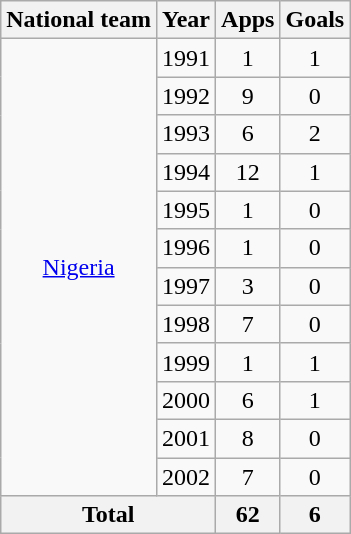<table class="wikitable" style="text-align:center">
<tr>
<th>National team</th>
<th>Year</th>
<th>Apps</th>
<th>Goals</th>
</tr>
<tr>
<td rowspan="12"><a href='#'>Nigeria</a></td>
<td>1991</td>
<td>1</td>
<td>1</td>
</tr>
<tr>
<td>1992</td>
<td>9</td>
<td>0</td>
</tr>
<tr>
<td>1993</td>
<td>6</td>
<td>2</td>
</tr>
<tr>
<td>1994</td>
<td>12</td>
<td>1</td>
</tr>
<tr>
<td>1995</td>
<td>1</td>
<td>0</td>
</tr>
<tr>
<td>1996</td>
<td>1</td>
<td>0</td>
</tr>
<tr>
<td>1997</td>
<td>3</td>
<td>0</td>
</tr>
<tr>
<td>1998</td>
<td>7</td>
<td>0</td>
</tr>
<tr>
<td>1999</td>
<td>1</td>
<td>1</td>
</tr>
<tr>
<td>2000</td>
<td>6</td>
<td>1</td>
</tr>
<tr>
<td>2001</td>
<td>8</td>
<td>0</td>
</tr>
<tr>
<td>2002</td>
<td>7</td>
<td>0</td>
</tr>
<tr>
<th colspan="2">Total</th>
<th>62</th>
<th>6</th>
</tr>
</table>
